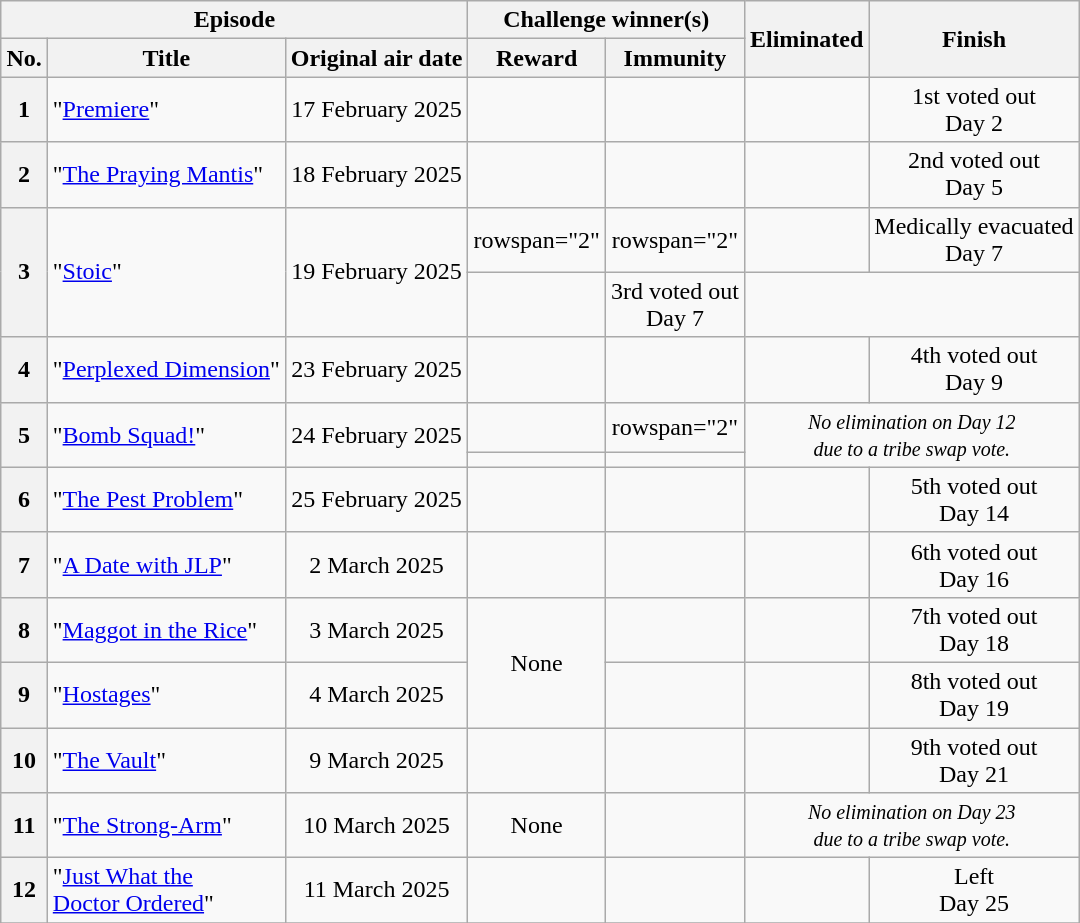<table class="wikitable plainrowheaders nowrap" style="margin:auto; font-size:100%; text-align:center">
<tr>
<th colspan="3">Episode</th>
<th colspan="2">Challenge winner(s)</th>
<th rowspan="2">Eliminated</th>
<th rowspan="2">Finish</th>
</tr>
<tr>
<th>No.</th>
<th>Title</th>
<th>Original air date</th>
<th>Reward</th>
<th>Immunity</th>
</tr>
<tr>
<th>1</th>
<td style="text-align:left">"<a href='#'>Premiere</a>"</td>
<td>17 February 2025</td>
<td></td>
<td></td>
<td></td>
<td>1st voted out<br>Day 2</td>
</tr>
<tr>
<th>2</th>
<td style="text-align:left">"<a href='#'>The Praying Mantis</a>"</td>
<td>18 February 2025</td>
<td></td>
<td></td>
<td></td>
<td>2nd voted out<br>Day 5</td>
</tr>
<tr>
<th rowspan="2">3</th>
<td style="text-align:left" rowspan="2">"<a href='#'>Stoic</a>"</td>
<td rowspan="2">19 February 2025</td>
<td>rowspan="2" </td>
<td>rowspan="2" </td>
<td></td>
<td>Medically evacuated<br>Day 7</td>
</tr>
<tr>
<td></td>
<td>3rd voted out<br>Day 7</td>
</tr>
<tr>
<th>4</th>
<td style="text-align:left">"<a href='#'>Perplexed Dimension</a>"</td>
<td>23 February 2025</td>
<td></td>
<td></td>
<td></td>
<td>4th voted out<br>Day 9</td>
</tr>
<tr>
<th rowspan="2">5</th>
<td rowspan="2" style="text-align:left">"<a href='#'>Bomb Squad!</a>"</td>
<td rowspan="2">24 February 2025</td>
<td></td>
<td>rowspan="2" </td>
<td rowspan="2" colspan="2"><em><small>No elimination on Day 12<br>due to a tribe swap vote.</small></em></td>
</tr>
<tr>
<td></td>
</tr>
<tr>
<th>6</th>
<td style="text-align:left">"<a href='#'>The Pest Problem</a>"</td>
<td>25 February 2025</td>
<td></td>
<td></td>
<td></td>
<td>5th voted out<br>Day 14</td>
</tr>
<tr>
<th>7</th>
<td style="text-align:left">"<a href='#'>A Date with JLP</a>"</td>
<td>2 March 2025</td>
<td></td>
<td></td>
<td></td>
<td>6th voted out<br>Day 16</td>
</tr>
<tr>
<th>8</th>
<td style="text-align:left">"<a href='#'>Maggot in the Rice</a>"</td>
<td>3 March 2025</td>
<td rowspan="2">None</td>
<td></td>
<td></td>
<td>7th voted out<br>Day 18</td>
</tr>
<tr>
<th>9</th>
<td style="text-align:left">"<a href='#'>Hostages</a>"</td>
<td>4 March 2025</td>
<td></td>
<td></td>
<td>8th voted out<br>Day 19</td>
</tr>
<tr>
<th>10</th>
<td style="text-align:left">"<a href='#'>The Vault</a>"</td>
<td>9 March 2025</td>
<td></td>
<td></td>
<td></td>
<td>9th voted out<br>Day 21</td>
</tr>
<tr>
<th>11</th>
<td style="text-align:left">"<a href='#'>The Strong-Arm</a>"</td>
<td>10 March 2025</td>
<td>None</td>
<td></td>
<td colspan="2"><em><small>No elimination on Day 23<br>due to a tribe swap vote.</small></em></td>
</tr>
<tr>
<th>12</th>
<td style="text-align:left">"<a href='#'>Just What the<br> Doctor Ordered</a>"</td>
<td>11 March 2025</td>
<td></td>
<td></td>
<td></td>
<td>Left<br>Day 25</td>
</tr>
<tr>
</tr>
</table>
